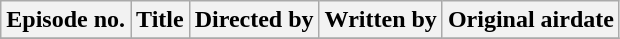<table class="wikitable plainrowheaders">
<tr>
<th>Episode no.</th>
<th>Title</th>
<th>Directed by</th>
<th>Written by</th>
<th>Original airdate</th>
</tr>
<tr>
</tr>
</table>
